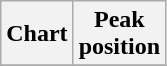<table class="wikitable plainrowheaders">
<tr>
<th scope="col">Chart</th>
<th scope="col">Peak<br>position</th>
</tr>
<tr>
</tr>
</table>
